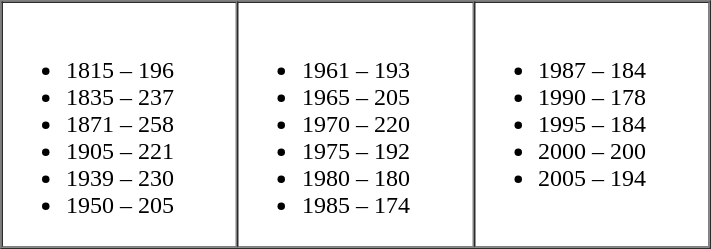<table border="1" cellpadding="2" cellspacing="0">
<tr>
<td valign="top" width="25%"><br><ul><li>1815 –	196</li><li>1835 –	237</li><li>1871 –	258</li><li>1905 –	221</li><li>1939 –	230</li><li>1950 –	205</li></ul></td>
<td valign="top" width="25%"><br><ul><li>1961 –	193</li><li>1965 –	205</li><li>1970 –	220</li><li>1975 –	192</li><li>1980 –	180</li><li>1985 –	174</li></ul></td>
<td valign="top" width="25%"><br><ul><li>1987 –	184</li><li>1990 –	178</li><li>1995 –	184</li><li>2000 –	200</li><li>2005 –	194</li></ul></td>
</tr>
</table>
